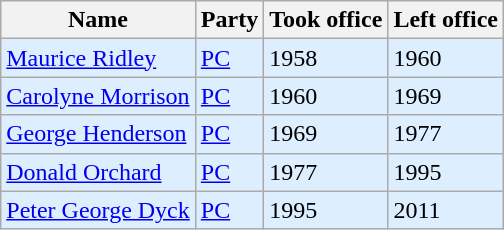<table class="wikitable">
<tr>
<th>Name</th>
<th>Party</th>
<th>Took office</th>
<th>Left office</th>
</tr>
<tr bgcolor=#DDEEFF>
<td><a href='#'>Maurice Ridley</a></td>
<td><a href='#'>PC</a></td>
<td>1958</td>
<td>1960</td>
</tr>
<tr bgcolor=#DDEEFF>
<td><a href='#'>Carolyne Morrison</a></td>
<td><a href='#'>PC</a></td>
<td>1960</td>
<td>1969</td>
</tr>
<tr bgcolor=#DDEEFF>
<td><a href='#'>George Henderson</a></td>
<td><a href='#'>PC</a></td>
<td>1969</td>
<td>1977</td>
</tr>
<tr bgcolor=#DDEEFF>
<td><a href='#'>Donald Orchard</a></td>
<td><a href='#'>PC</a></td>
<td>1977</td>
<td>1995</td>
</tr>
<tr bgcolor=#DDEEFF>
<td><a href='#'>Peter George Dyck</a></td>
<td><a href='#'>PC</a></td>
<td>1995</td>
<td>2011</td>
</tr>
</table>
